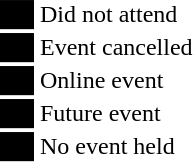<table>
<tr>
<td valign=top><br><table>
<tr>
<td><span>██</span> Did not attend</td>
</tr>
<tr>
<td><span>██</span> Event cancelled</td>
</tr>
<tr>
<td><span>██</span> Online event</td>
</tr>
<tr>
<td><span>██</span> Future event</td>
</tr>
<tr>
<td><span>██</span> No event held</td>
</tr>
</table>
</td>
</tr>
</table>
